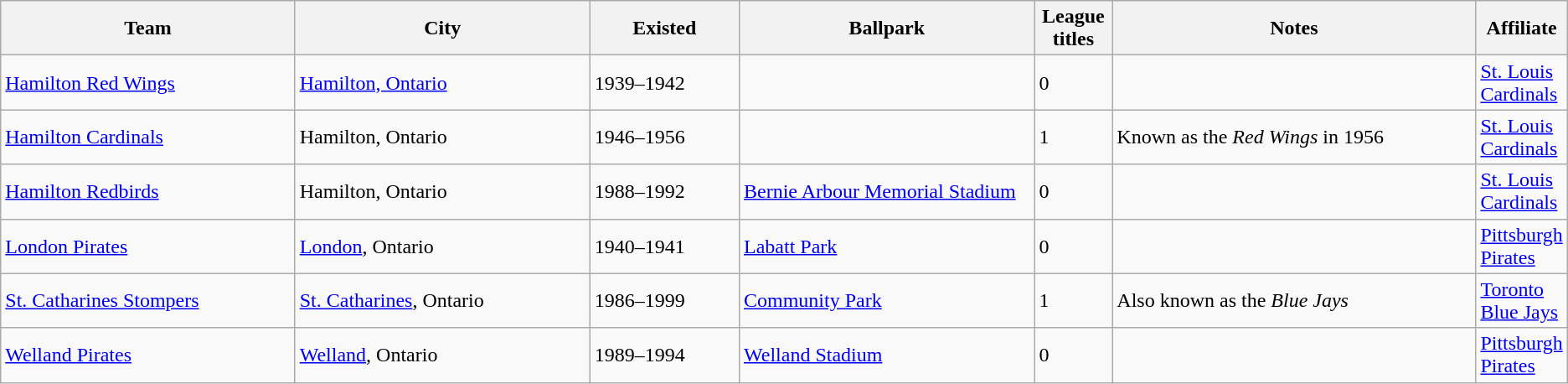<table class="wikitable">
<tr>
<th bgcolor="#DDDDFF" width="20%">Team</th>
<th bgcolor="#DDDDFF" width="20%">City</th>
<th bgcolor="#DDDDFF" width="10%">Existed</th>
<th bgcolor="#DDDDFF" width="20%">Ballpark</th>
<th bgcolor="#DDDDFF" width="5%">League titles</th>
<th bgcolor="#DDDDFF" width="45%">Notes</th>
<th bgcolor="#DDDDFF" width="45%">Affiliate</th>
</tr>
<tr>
<td><a href='#'>Hamilton Red Wings</a></td>
<td><a href='#'>Hamilton, Ontario</a></td>
<td>1939–1942</td>
<td></td>
<td>0</td>
<td></td>
<td><a href='#'>St. Louis Cardinals</a></td>
</tr>
<tr>
<td><a href='#'>Hamilton Cardinals</a></td>
<td>Hamilton, Ontario</td>
<td>1946–1956</td>
<td></td>
<td>1</td>
<td>Known as the <em>Red Wings</em> in 1956</td>
<td><a href='#'>St. Louis Cardinals</a></td>
</tr>
<tr>
<td><a href='#'>Hamilton Redbirds</a></td>
<td>Hamilton, Ontario</td>
<td>1988–1992</td>
<td><a href='#'>Bernie Arbour Memorial Stadium</a></td>
<td>0</td>
<td></td>
<td><a href='#'>St. Louis Cardinals</a></td>
</tr>
<tr>
<td><a href='#'>London Pirates</a></td>
<td><a href='#'>London</a>, Ontario</td>
<td>1940–1941</td>
<td><a href='#'>Labatt Park</a></td>
<td>0</td>
<td></td>
<td><a href='#'>Pittsburgh Pirates</a></td>
</tr>
<tr>
<td><a href='#'>St. Catharines Stompers</a></td>
<td><a href='#'>St. Catharines</a>, Ontario</td>
<td>1986–1999</td>
<td><a href='#'>Community Park</a></td>
<td>1</td>
<td>Also known as the <em>Blue Jays</em></td>
<td><a href='#'>Toronto Blue Jays</a></td>
</tr>
<tr>
<td><a href='#'>Welland Pirates</a></td>
<td><a href='#'>Welland</a>, Ontario</td>
<td>1989–1994</td>
<td><a href='#'>Welland Stadium</a></td>
<td>0</td>
<td></td>
<td><a href='#'>Pittsburgh Pirates</a></td>
</tr>
</table>
